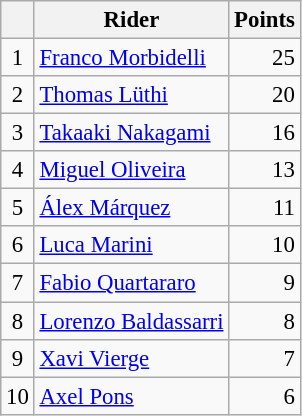<table class="wikitable" style="font-size: 95%;">
<tr>
<th></th>
<th>Rider</th>
<th>Points</th>
</tr>
<tr>
<td align=center>1</td>
<td> <a href='#'>Franco Morbidelli</a></td>
<td align=right>25</td>
</tr>
<tr>
<td align=center>2</td>
<td> <a href='#'>Thomas Lüthi</a></td>
<td align=right>20</td>
</tr>
<tr>
<td align=center>3</td>
<td> <a href='#'>Takaaki Nakagami</a></td>
<td align=right>16</td>
</tr>
<tr>
<td align=center>4</td>
<td> <a href='#'>Miguel Oliveira</a></td>
<td align=right>13</td>
</tr>
<tr>
<td align=center>5</td>
<td> <a href='#'>Álex Márquez</a></td>
<td align=right>11</td>
</tr>
<tr>
<td align=center>6</td>
<td> <a href='#'>Luca Marini</a></td>
<td align=right>10</td>
</tr>
<tr>
<td align=center>7</td>
<td> <a href='#'>Fabio Quartararo</a></td>
<td align=right>9</td>
</tr>
<tr>
<td align=center>8</td>
<td> <a href='#'>Lorenzo Baldassarri</a></td>
<td align=right>8</td>
</tr>
<tr>
<td align=center>9</td>
<td> <a href='#'>Xavi Vierge</a></td>
<td align=right>7</td>
</tr>
<tr>
<td align=center>10</td>
<td> <a href='#'>Axel Pons</a></td>
<td align=right>6</td>
</tr>
</table>
